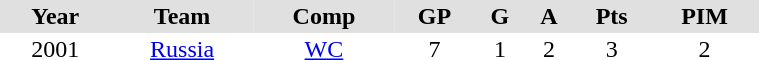<table BORDER="0" CELLPADDING="2" CELLSPACING="0" width=40%>
<tr ALIGN="center" bgcolor="#e0e0e0">
<th>Year</th>
<th>Team</th>
<th>Comp</th>
<th>GP</th>
<th>G</th>
<th>A</th>
<th>Pts</th>
<th>PIM</th>
</tr>
<tr ALIGN="center">
<td>2001</td>
<td><a href='#'>Russia</a></td>
<td><a href='#'>WC</a></td>
<td>7</td>
<td>1</td>
<td>2</td>
<td>3</td>
<td>2</td>
</tr>
</table>
